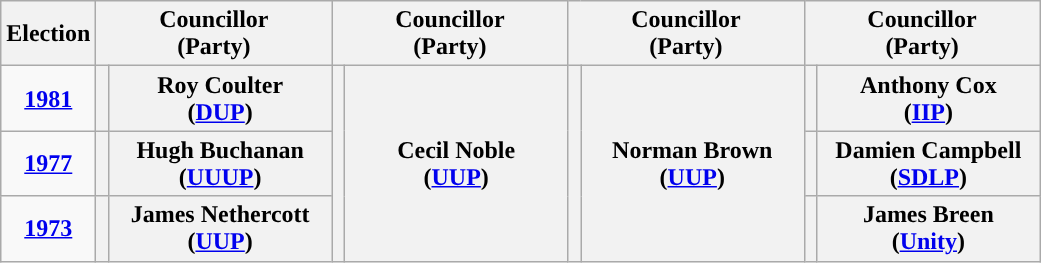<table class="wikitable" style="text-align:center">
<tr>
<th scope="col" width="50">Election</th>
<th scope="col" width="150" colspan = "2">Councillor<br> (Party)</th>
<th scope="col" width="150" colspan = "2">Councillor<br> (Party)</th>
<th scope="col" width="150" colspan = "2">Councillor<br> (Party)</th>
<th scope="col" width="150" colspan = "2">Councillor<br> (Party)</th>
</tr>
<tr>
<td><strong><a href='#'>1981</a></strong></td>
<th rowspan="1" width="1" style="background-color: "></th>
<th rowspan = "1">Roy Coulter <br> (<a href='#'>DUP</a>)</th>
<th rowspan="3" width="1" style="background-color: "></th>
<th rowspan = "3">Cecil Noble <br> (<a href='#'>UUP</a>)</th>
<th rowspan="3" width="1" style="background-color: "></th>
<th rowspan = "3">Norman Brown <br> (<a href='#'>UUP</a>)</th>
<th rowspan="1" width="1" style="background-color: "></th>
<th rowspan = "1">Anthony Cox <br> (<a href='#'>IIP</a>)</th>
</tr>
<tr>
<td><strong><a href='#'>1977</a></strong></td>
<th rowspan="1" width="1" style="background-color: "></th>
<th rowspan = "1">Hugh Buchanan <br> (<a href='#'>UUUP</a>)</th>
<th rowspan="1" width="1" style="background-color: "></th>
<th rowspan = "1">Damien Campbell <br> (<a href='#'>SDLP</a>)</th>
</tr>
<tr>
<td><strong><a href='#'>1973</a></strong></td>
<th rowspan="1" width="1" style="background-color: "></th>
<th rowspan = "1">James Nethercott <br> (<a href='#'>UUP</a>)</th>
<th rowspan="1" width="1" style="background-color: "></th>
<th rowspan = "1">James Breen <br> (<a href='#'>Unity</a>)</th>
</tr>
</table>
